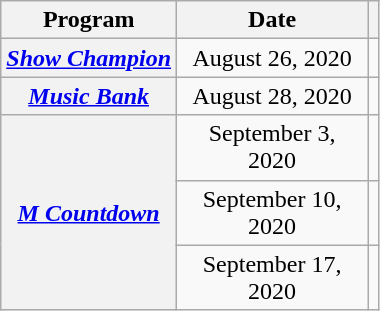<table class="wikitable plainrowheaders sortable">
<tr>
<th scope="col">Program</th>
<th scope="col" width=120>Date</th>
<th scope="col" class="unsortable"></th>
</tr>
<tr>
<th scope="row"><em><a href='#'>Show Champion</a></em></th>
<td style="text-align:center">August 26, 2020</td>
<td style="text-align:center"></td>
</tr>
<tr>
<th scope="row"><em><a href='#'>Music Bank</a></em></th>
<td style="text-align:center">August 28, 2020</td>
<td style="text-align:center"></td>
</tr>
<tr>
<th scope="row" rowspan="3"><em><a href='#'>M Countdown</a></em></th>
<td style="text-align:center">September 3, 2020</td>
<td style="text-align:center"></td>
</tr>
<tr>
<td style="text-align:center">September 10, 2020</td>
<td style="text-align:center"></td>
</tr>
<tr>
<td style="text-align:center">September 17, 2020</td>
<td style="text-align:center"></td>
</tr>
</table>
